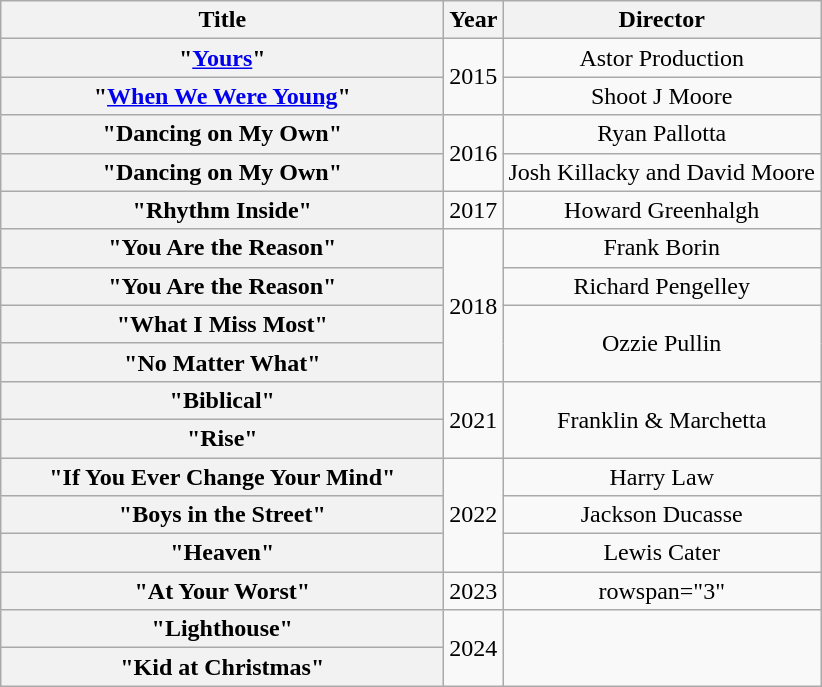<table class="wikitable plainrowheaders" style=text-align:center>
<tr>
<th scope="col" style="width:18em;">Title</th>
<th scope="col">Year</th>
<th scope="col">Director</th>
</tr>
<tr>
<th scope="row">"<a href='#'>Yours</a>"</th>
<td rowspan="2">2015</td>
<td>Astor Production</td>
</tr>
<tr>
<th scope="row">"<a href='#'>When We Were Young</a>"</th>
<td>Shoot J Moore</td>
</tr>
<tr>
<th scope="row">"Dancing on My Own"</th>
<td rowspan=2>2016</td>
<td>Ryan Pallotta</td>
</tr>
<tr>
<th scope="row">"Dancing on My Own" </th>
<td>Josh Killacky and David Moore</td>
</tr>
<tr>
<th scope="row">"Rhythm Inside"</th>
<td>2017</td>
<td>Howard Greenhalgh</td>
</tr>
<tr>
<th scope="row">"You Are the Reason"</th>
<td rowspan="4">2018</td>
<td>Frank Borin</td>
</tr>
<tr>
<th scope="row">"You Are the Reason" <br> </th>
<td>Richard Pengelley</td>
</tr>
<tr>
<th scope="row">"What I Miss Most"</th>
<td rowspan="2">Ozzie Pullin</td>
</tr>
<tr>
<th scope="row">"No Matter What"</th>
</tr>
<tr>
<th scope="row">"Biblical"</th>
<td rowspan="2">2021</td>
<td rowspan="2">Franklin & Marchetta</td>
</tr>
<tr>
<th scope="row">"Rise"</th>
</tr>
<tr>
<th scope="row">"If You Ever Change Your Mind"</th>
<td rowspan=3>2022</td>
<td>Harry Law</td>
</tr>
<tr>
<th scope="row">"Boys in the Street"</th>
<td>Jackson Ducasse</td>
</tr>
<tr>
<th scope="row">"Heaven"</th>
<td>Lewis Cater</td>
</tr>
<tr>
<th scope="row">"At Your Worst"</th>
<td>2023</td>
<td>rowspan="3" </td>
</tr>
<tr>
<th scope="row">"Lighthouse"</th>
<td rowspan="2">2024</td>
</tr>
<tr>
<th scope="row">"Kid at Christmas"</th>
</tr>
</table>
